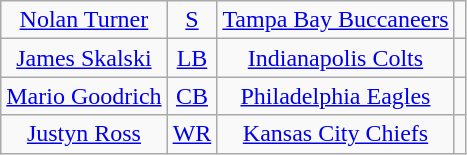<table class="wikitable" style="text-align:center">
<tr>
<td><a href='#'>Nolan Turner</a></td>
<td><a href='#'>S</a></td>
<td><a href='#'>Tampa Bay Buccaneers</a></td>
<td></td>
</tr>
<tr>
<td><a href='#'>James Skalski</a></td>
<td><a href='#'>LB</a></td>
<td><a href='#'>Indianapolis Colts</a></td>
<td></td>
</tr>
<tr>
<td><a href='#'>Mario Goodrich</a></td>
<td><a href='#'>CB</a></td>
<td><a href='#'>Philadelphia Eagles</a></td>
<td></td>
</tr>
<tr>
<td><a href='#'>Justyn Ross</a></td>
<td><a href='#'>WR</a></td>
<td><a href='#'>Kansas City Chiefs</a></td>
<td></td>
</tr>
</table>
